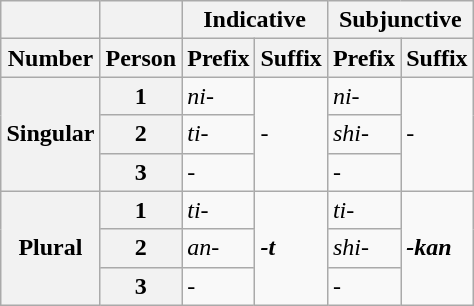<table class="wikitable" style="margin: 1em auto 1em auto">
<tr>
<th></th>
<th></th>
<th colspan=2 align="center">Indicative</th>
<th colspan=2 align="center">Subjunctive</th>
</tr>
<tr>
<th align="center">Number</th>
<th align="center">Person</th>
<th align="center">Prefix</th>
<th align="center">Suffix</th>
<th align="center">Prefix</th>
<th align="center">Suffix</th>
</tr>
<tr>
<th rowspan=3>Singular</th>
<th>1</th>
<td><em>ni-</em></td>
<td rowspan=3><em>-</em></td>
<td><em>ni-</em></td>
<td rowspan=3><em>-</em></td>
</tr>
<tr>
<th>2</th>
<td><em>ti-</em></td>
<td><em>shi-</em></td>
</tr>
<tr>
<th>3</th>
<td><em>-</em></td>
<td><em>-</em></td>
</tr>
<tr>
<th rowspan=3>Plural</th>
<th>1</th>
<td><em>ti-</em></td>
<td rowspan=3><strong><em>-t</em></strong></td>
<td><em>ti-</em></td>
<td rowspan=3><strong><em>-kan</em></strong></td>
</tr>
<tr>
<th>2</th>
<td><em>an-</em></td>
<td><em>shi-</em></td>
</tr>
<tr>
<th>3</th>
<td><em>-</em></td>
<td><em>-</em></td>
</tr>
</table>
